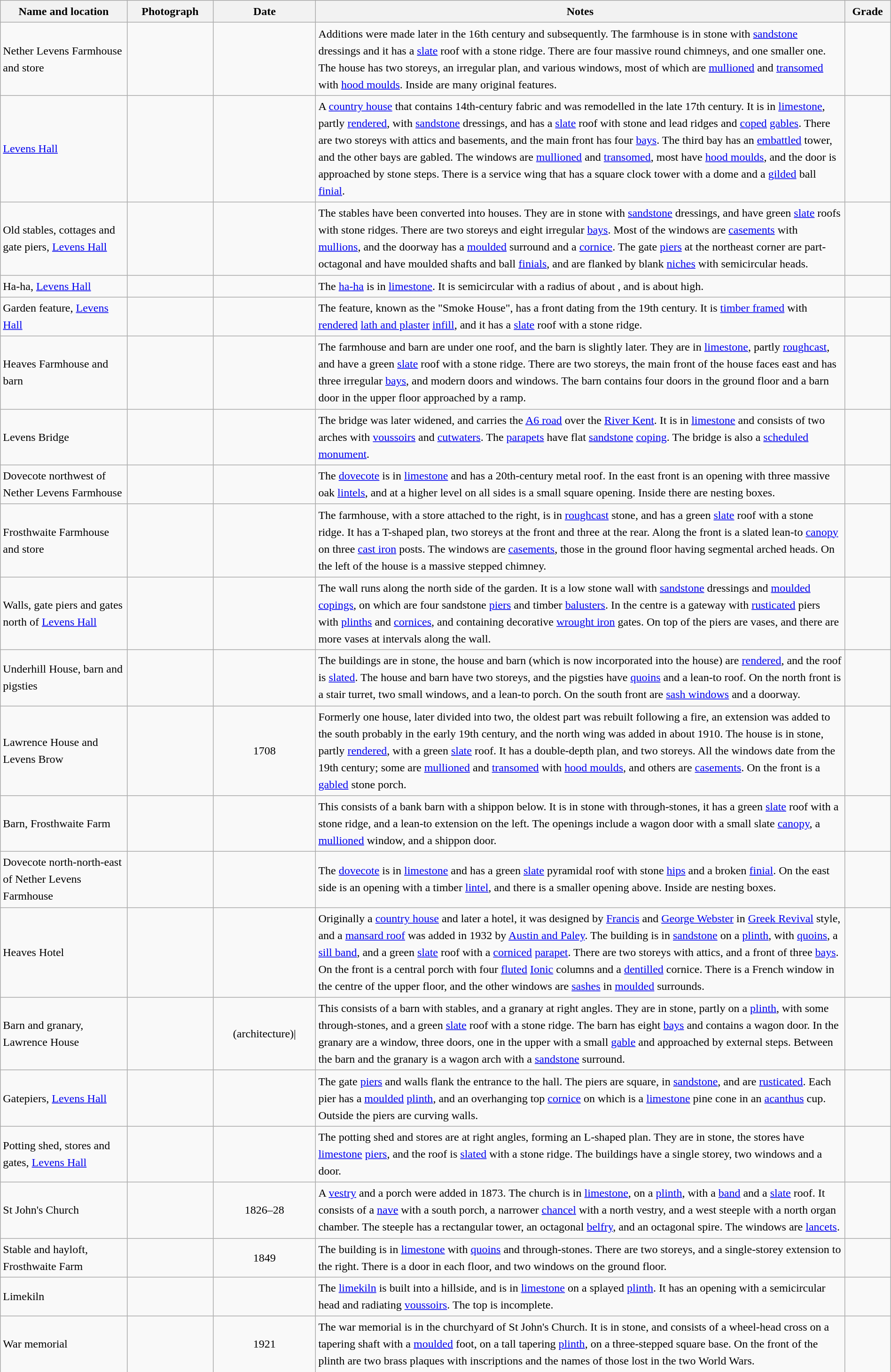<table class="wikitable sortable plainrowheaders" style="width:100%; border:0; text-align:left; line-height:150%;">
<tr>
<th scope="col"  style="width:150px">Name and location</th>
<th scope="col"  style="width:100px" class="unsortable">Photograph</th>
<th scope="col"  style="width:120px">Date</th>
<th scope="col"  style="width:650px" class="unsortable">Notes</th>
<th scope="col"  style="width:50px">Grade</th>
</tr>
<tr>
<td>Nether Levens Farmhouse and store<br><small></small></td>
<td></td>
<td align="center"></td>
<td>Additions were made later in the 16th century and subsequently.  The farmhouse is in stone with <a href='#'>sandstone</a> dressings and it has a <a href='#'>slate</a> roof with a stone ridge.  There are four massive round chimneys, and one smaller one.  The house has two storeys, an irregular plan, and various windows, most of which are <a href='#'>mullioned</a> and <a href='#'>transomed</a> with <a href='#'>hood moulds</a>.  Inside are many original features.</td>
<td align="center" ></td>
</tr>
<tr>
<td><a href='#'>Levens Hall</a><br><small></small></td>
<td></td>
<td align="center"></td>
<td>A <a href='#'>country house</a> that contains 14th-century fabric and was remodelled in the late 17th century.  It is in <a href='#'>limestone</a>, partly <a href='#'>rendered</a>, with <a href='#'>sandstone</a> dressings, and has a <a href='#'>slate</a> roof with stone and lead ridges and <a href='#'>coped</a> <a href='#'>gables</a>.  There are two storeys with attics and basements, and the main front has four <a href='#'>bays</a>.  The third bay has an <a href='#'>embattled</a> tower, and the other bays are gabled.  The windows are <a href='#'>mullioned</a> and <a href='#'>transomed</a>, most have <a href='#'>hood moulds</a>, and the door is approached by stone steps.  There is a service wing that has a square clock tower with a dome and a <a href='#'>gilded</a> ball <a href='#'>finial</a>.</td>
<td align="center" ></td>
</tr>
<tr>
<td>Old stables, cottages and gate piers, <a href='#'>Levens Hall</a><br><small></small></td>
<td></td>
<td align="center"></td>
<td>The stables have been converted into houses.  They are in stone with <a href='#'>sandstone</a> dressings, and have green <a href='#'>slate</a> roofs with stone ridges.  There are two storeys and eight irregular <a href='#'>bays</a>.  Most of the windows are <a href='#'>casements</a> with <a href='#'>mullions</a>, and the doorway has a <a href='#'>moulded</a> surround and a <a href='#'>cornice</a>.  The gate <a href='#'>piers</a> at the northeast corner are part-octagonal and have moulded shafts and ball <a href='#'>finials</a>, and are flanked by blank <a href='#'>niches</a> with semicircular heads.</td>
<td align="center" ></td>
</tr>
<tr>
<td>Ha-ha, <a href='#'>Levens Hall</a><br><small></small></td>
<td></td>
<td align="center"></td>
<td>The <a href='#'>ha-ha</a> is in <a href='#'>limestone</a>.  It is semicircular with a radius of about , and is about  high.</td>
<td align="center" ></td>
</tr>
<tr>
<td>Garden feature, <a href='#'>Levens Hall</a><br><small></small></td>
<td></td>
<td align="center"></td>
<td>The feature, known as the "Smoke House", has a front dating from the 19th century.  It is <a href='#'>timber framed</a> with <a href='#'>rendered</a> <a href='#'>lath and plaster</a> <a href='#'>infill</a>, and it has a <a href='#'>slate</a> roof with a stone ridge.</td>
<td align="center" ></td>
</tr>
<tr>
<td>Heaves Farmhouse and barn<br><small></small></td>
<td></td>
<td align="center"></td>
<td>The farmhouse and barn are under one roof, and the barn is slightly later.  They are in <a href='#'>limestone</a>, partly <a href='#'>roughcast</a>, and have a green <a href='#'>slate</a> roof with a stone ridge.  There are two storeys, the main front of the house faces east and has three irregular <a href='#'>bays</a>, and modern doors and windows.  The barn contains four doors in the ground floor and a barn door in the upper floor approached by a ramp.</td>
<td align="center" ></td>
</tr>
<tr>
<td>Levens Bridge<br><small></small></td>
<td></td>
<td align="center"></td>
<td>The bridge was later widened, and carries the <a href='#'>A6 road</a> over the <a href='#'>River Kent</a>.  It is in <a href='#'>limestone</a> and consists of two arches with <a href='#'>voussoirs</a> and <a href='#'>cutwaters</a>.  The <a href='#'>parapets</a> have flat <a href='#'>sandstone</a> <a href='#'>coping</a>.  The bridge is also a <a href='#'>scheduled monument</a>.</td>
<td align="center" ></td>
</tr>
<tr>
<td>Dovecote northwest of Nether Levens Farmhouse<br><small></small></td>
<td></td>
<td align="center"></td>
<td>The <a href='#'>dovecote</a> is in <a href='#'>limestone</a> and has a 20th-century metal roof.  In the east front is an opening with three massive oak <a href='#'>lintels</a>, and at a higher level on all sides is a small square opening.  Inside there are nesting boxes.</td>
<td align="center" ></td>
</tr>
<tr>
<td>Frosthwaite Farmhouse and store<br><small></small></td>
<td></td>
<td align="center"></td>
<td>The farmhouse, with a store attached to the right, is in <a href='#'>roughcast</a> stone, and has a green <a href='#'>slate</a> roof with a stone ridge.  It has a T-shaped plan, two storeys at the front and three at the rear.  Along the front is a slated lean-to <a href='#'>canopy</a> on three <a href='#'>cast iron</a> posts.  The windows are <a href='#'>casements</a>, those in the ground floor having segmental arched heads.  On the left of the house is a massive stepped chimney.</td>
<td align="center" ></td>
</tr>
<tr>
<td>Walls, gate piers and gates north of <a href='#'>Levens Hall</a><br><small></small></td>
<td></td>
<td align="center"></td>
<td>The wall runs along the north side of the garden.  It is a low stone wall with <a href='#'>sandstone</a> dressings and <a href='#'>moulded</a> <a href='#'>copings</a>, on which are four sandstone <a href='#'>piers</a> and timber <a href='#'>balusters</a>.  In the centre is a gateway with <a href='#'>rusticated</a> piers with <a href='#'>plinths</a> and <a href='#'>cornices</a>, and containing decorative <a href='#'>wrought iron</a> gates.  On top of the piers are vases, and there are more vases at intervals along the wall.</td>
<td align="center" ></td>
</tr>
<tr>
<td>Underhill House, barn and pigsties<br><small></small></td>
<td></td>
<td align="center"></td>
<td>The buildings are in stone, the house and barn (which is now incorporated into the house) are <a href='#'>rendered</a>, and the roof is <a href='#'>slated</a>.  The house and barn have two storeys, and the pigsties have <a href='#'>quoins</a> and a lean-to roof.  On the north front is a stair turret, two small windows, and a lean-to porch.  On the south front are <a href='#'>sash windows</a> and a doorway.</td>
<td align="center" ></td>
</tr>
<tr>
<td>Lawrence House and Levens Brow<br><small></small></td>
<td></td>
<td align="center">1708</td>
<td>Formerly one house, later divided into two, the oldest part was rebuilt following a fire, an extension was added to the south probably in the early 19th century, and the north wing was added in about 1910.  The house is in stone, partly <a href='#'>rendered</a>, with a green <a href='#'>slate</a> roof.  It has a double-depth plan, and two storeys.  All the windows date from the 19th century; some are <a href='#'>mullioned</a> and <a href='#'>transomed</a> with <a href='#'>hood moulds</a>, and others are <a href='#'>casements</a>.  On the front is a <a href='#'>gabled</a> stone porch.</td>
<td align="center" ></td>
</tr>
<tr>
<td>Barn, Frosthwaite Farm<br><small></small></td>
<td></td>
<td align="center"></td>
<td>This consists of a bank barn with a shippon below.  It is in stone with through-stones, it has a green <a href='#'>slate</a> roof with a stone ridge, and a lean-to extension on the left.  The openings include a wagon door with a small slate <a href='#'>canopy</a>, a <a href='#'>mullioned</a> window, and a shippon door.</td>
<td align="center" ></td>
</tr>
<tr>
<td>Dovecote north-north-east of Nether Levens Farmhouse<br><small></small></td>
<td></td>
<td align="center"></td>
<td>The <a href='#'>dovecote</a> is in <a href='#'>limestone</a> and has a green <a href='#'>slate</a> pyramidal roof with stone <a href='#'>hips</a> and a broken <a href='#'>finial</a>.  On the east side is an opening with a timber <a href='#'>lintel</a>, and there is a smaller opening above.  Inside are nesting boxes.</td>
<td align="center" ></td>
</tr>
<tr>
<td>Heaves Hotel<br><small></small></td>
<td></td>
<td align="center"></td>
<td>Originally a <a href='#'>country house</a> and later a hotel, it was designed by <a href='#'>Francis</a> and <a href='#'>George Webster</a> in <a href='#'>Greek Revival</a> style, and a <a href='#'>mansard roof</a> was added in 1932 by <a href='#'>Austin and Paley</a>.  The building is in <a href='#'>sandstone</a> on a <a href='#'>plinth</a>, with <a href='#'>quoins</a>, a <a href='#'>sill band</a>, and a green <a href='#'>slate</a> roof with a <a href='#'>corniced</a> <a href='#'>parapet</a>.  There are two storeys with attics, and a front of three <a href='#'>bays</a>.  On the front is a central porch with four <a href='#'>fluted</a> <a href='#'>Ionic</a> columns and a <a href='#'>dentilled</a> cornice.  There is a French window in the centre of the upper floor, and the other windows are <a href='#'>sashes</a> in <a href='#'>moulded</a> surrounds.</td>
<td align="center" ></td>
</tr>
<tr>
<td>Barn and granary, Lawrence House<br><small></small></td>
<td></td>
<td align="center">(architecture)|</td>
<td>This consists of a barn with stables, and a granary at right angles.  They are in stone, partly on a <a href='#'>plinth</a>, with some through-stones, and a green <a href='#'>slate</a> roof with a stone ridge.  The barn has eight <a href='#'>bays</a> and contains a wagon door.  In the granary are a window, three doors, one in the upper with a small <a href='#'>gable</a> and approached by external steps.  Between the barn and the granary is a wagon arch with a <a href='#'>sandstone</a> surround.</td>
<td align="center" ></td>
</tr>
<tr>
<td>Gatepiers, <a href='#'>Levens Hall</a><br><small></small></td>
<td></td>
<td align="center"></td>
<td>The gate <a href='#'>piers</a> and walls flank the entrance to the hall.  The piers are square, in <a href='#'>sandstone</a>, and are <a href='#'>rusticated</a>.  Each pier has a <a href='#'>moulded</a> <a href='#'>plinth</a>, and an overhanging top <a href='#'>cornice</a> on which is a <a href='#'>limestone</a> pine cone in an <a href='#'>acanthus</a> cup.  Outside the piers are curving walls.</td>
<td align="center" ></td>
</tr>
<tr>
<td>Potting shed, stores and gates, <a href='#'>Levens Hall</a><br><small></small></td>
<td></td>
<td align="center"></td>
<td>The potting shed and stores are at right angles, forming an L-shaped plan.  They are in stone, the stores have <a href='#'>limestone</a> <a href='#'>piers</a>, and the roof is <a href='#'>slated</a> with a stone ridge.  The buildings have a single storey, two windows and a door.</td>
<td align="center" ></td>
</tr>
<tr>
<td>St John's Church<br><small></small></td>
<td></td>
<td align="center">1826–28</td>
<td>A <a href='#'>vestry</a> and a porch were added in 1873.  The church is in <a href='#'>limestone</a>, on a <a href='#'>plinth</a>, with a <a href='#'>band</a> and a <a href='#'>slate</a> roof.  It consists of a <a href='#'>nave</a> with a south porch, a narrower <a href='#'>chancel</a> with a north vestry, and a west steeple with a north organ chamber.  The steeple has a rectangular tower, an octagonal <a href='#'>belfry</a>, and an octagonal spire.  The windows are <a href='#'>lancets</a>.</td>
<td align="center" ></td>
</tr>
<tr>
<td>Stable and hayloft, Frosthwaite Farm<br><small></small></td>
<td></td>
<td align="center">1849</td>
<td>The building is in <a href='#'>limestone</a> with <a href='#'>quoins</a> and through-stones.  There are two storeys, and a single-storey extension to the right.  There is a door in each floor, and two windows on the ground floor.</td>
<td align="center" ></td>
</tr>
<tr>
<td>Limekiln<br><small></small></td>
<td></td>
<td align="center"></td>
<td>The <a href='#'>limekiln</a> is built into a hillside, and is in <a href='#'>limestone</a> on a splayed <a href='#'>plinth</a>.  It has an opening with a semicircular head and radiating <a href='#'>voussoirs</a>.  The top is incomplete.</td>
<td align="center" ></td>
</tr>
<tr>
<td>War memorial<br><small></small></td>
<td></td>
<td align="center">1921</td>
<td>The war memorial is in the churchyard of St John's Church.  It is in stone, and consists of a wheel-head cross on a tapering shaft with a <a href='#'>moulded</a> foot, on a tall tapering <a href='#'>plinth</a>, on a three-stepped square base.  On the front of the plinth are two brass plaques with inscriptions and the names of those lost in the two World Wars.</td>
<td align="center" ></td>
</tr>
<tr>
</tr>
</table>
